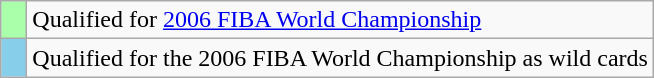<table class="wikitable">
<tr>
<td width=10px bgcolor="#aaffaa"></td>
<td>Qualified for <a href='#'>2006 FIBA World Championship</a></td>
</tr>
<tr>
<td width=10px bgcolor="skyblue"></td>
<td>Qualified for the 2006 FIBA World Championship as wild cards</td>
</tr>
</table>
